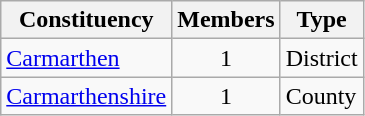<table class="wikitable sortable">
<tr>
<th>Constituency</th>
<th>Members</th>
<th>Type</th>
</tr>
<tr>
<td><a href='#'>Carmarthen</a></td>
<td align="center">1</td>
<td>District</td>
</tr>
<tr>
<td><a href='#'>Carmarthenshire</a></td>
<td align="center">1</td>
<td>County</td>
</tr>
</table>
